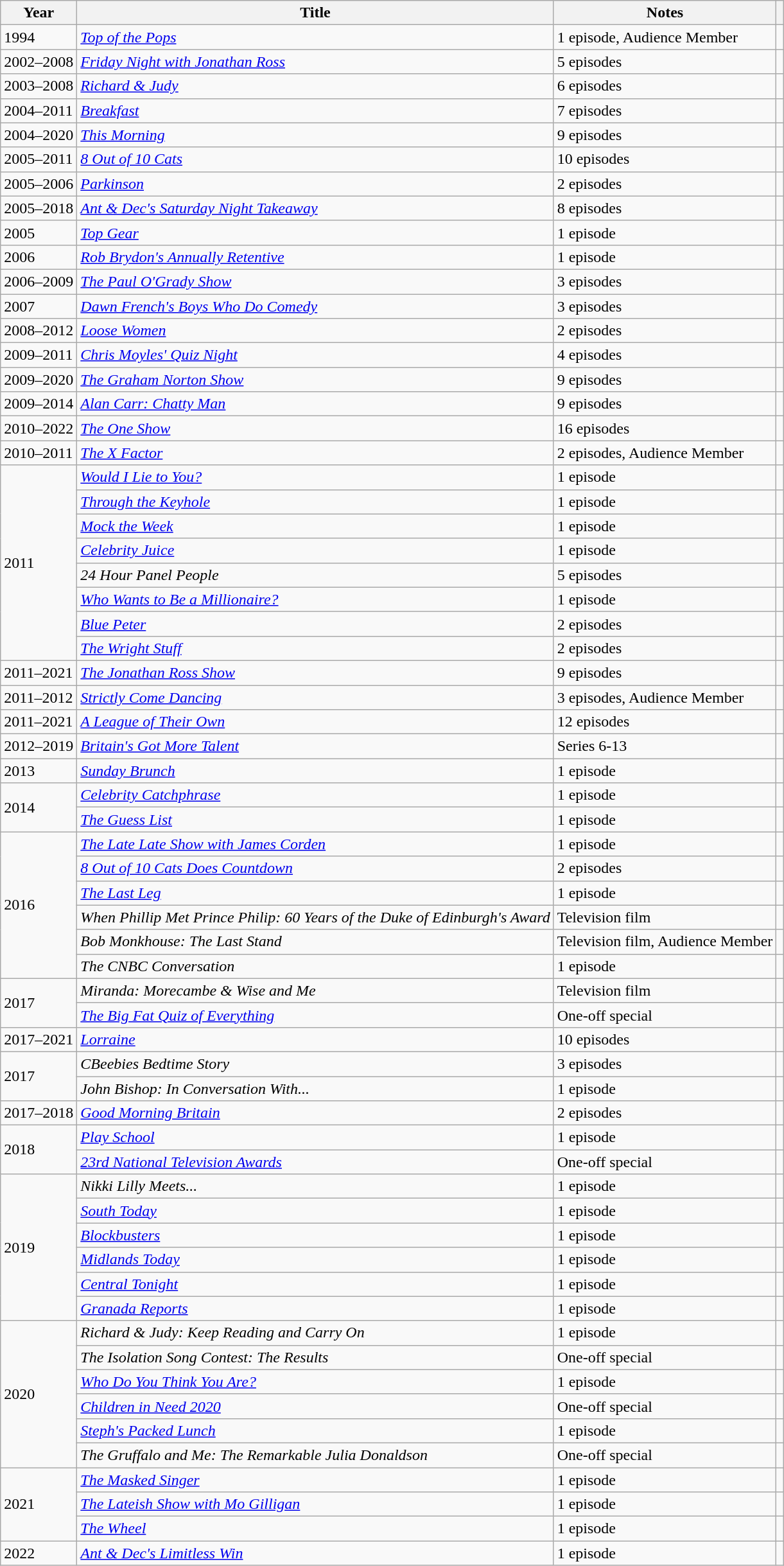<table class="wikitable">
<tr>
<th>Year</th>
<th>Title</th>
<th>Notes</th>
<th></th>
</tr>
<tr>
<td>1994</td>
<td><em><a href='#'>Top of the Pops</a></em></td>
<td>1 episode, Audience Member</td>
<td></td>
</tr>
<tr>
<td>2002–2008</td>
<td><em><a href='#'>Friday Night with Jonathan Ross</a></em></td>
<td>5 episodes</td>
<td></td>
</tr>
<tr>
<td>2003–2008</td>
<td><em><a href='#'>Richard & Judy</a></em></td>
<td>6 episodes</td>
<td></td>
</tr>
<tr>
<td>2004–2011</td>
<td><em><a href='#'>Breakfast</a></em></td>
<td>7 episodes</td>
<td></td>
</tr>
<tr>
<td>2004–2020</td>
<td><em><a href='#'>This Morning</a></em></td>
<td>9 episodes</td>
<td></td>
</tr>
<tr>
<td>2005–2011</td>
<td><em><a href='#'>8 Out of 10 Cats</a></em></td>
<td>10 episodes</td>
<td></td>
</tr>
<tr>
<td>2005–2006</td>
<td><em><a href='#'>Parkinson</a></em></td>
<td>2 episodes</td>
<td></td>
</tr>
<tr>
<td>2005–2018</td>
<td><em><a href='#'>Ant & Dec's Saturday Night Takeaway</a></em></td>
<td>8 episodes</td>
<td></td>
</tr>
<tr>
<td>2005</td>
<td><em><a href='#'>Top Gear</a></em></td>
<td>1 episode</td>
<td></td>
</tr>
<tr>
<td>2006</td>
<td><em><a href='#'>Rob Brydon's Annually Retentive</a></em></td>
<td>1 episode</td>
<td></td>
</tr>
<tr>
<td>2006–2009</td>
<td><em><a href='#'>The Paul O'Grady Show</a></em></td>
<td>3 episodes</td>
<td></td>
</tr>
<tr>
<td>2007</td>
<td><em><a href='#'>Dawn French's Boys Who Do Comedy</a></em></td>
<td>3 episodes</td>
<td></td>
</tr>
<tr>
<td>2008–2012</td>
<td><em><a href='#'>Loose Women</a></em></td>
<td>2 episodes</td>
<td></td>
</tr>
<tr>
<td>2009–2011</td>
<td><em><a href='#'>Chris Moyles' Quiz Night</a></em></td>
<td>4 episodes</td>
<td></td>
</tr>
<tr>
<td>2009–2020</td>
<td><em><a href='#'>The Graham Norton Show</a></em></td>
<td>9 episodes</td>
<td></td>
</tr>
<tr>
<td>2009–2014</td>
<td><em><a href='#'>Alan Carr: Chatty Man</a></em></td>
<td>9 episodes</td>
<td></td>
</tr>
<tr>
<td>2010–2022</td>
<td><em><a href='#'>The One Show</a></em></td>
<td>16 episodes</td>
<td></td>
</tr>
<tr>
<td>2010–2011</td>
<td><em><a href='#'>The X Factor</a></em></td>
<td>2 episodes, Audience Member</td>
<td></td>
</tr>
<tr>
<td rowspan="8">2011</td>
<td><em><a href='#'>Would I Lie to You?</a></em></td>
<td>1 episode</td>
<td></td>
</tr>
<tr>
<td><em><a href='#'>Through the Keyhole</a></em></td>
<td>1 episode</td>
<td></td>
</tr>
<tr>
<td><em><a href='#'>Mock the Week</a></em></td>
<td>1 episode</td>
<td></td>
</tr>
<tr>
<td><em><a href='#'>Celebrity Juice</a></em></td>
<td>1 episode</td>
<td></td>
</tr>
<tr>
<td><em>24 Hour Panel People</em></td>
<td>5 episodes</td>
<td></td>
</tr>
<tr>
<td><em><a href='#'>Who Wants to Be a Millionaire?</a></em></td>
<td>1 episode</td>
<td></td>
</tr>
<tr>
<td><em><a href='#'>Blue Peter</a></em></td>
<td>2 episodes</td>
<td></td>
</tr>
<tr>
<td><em><a href='#'>The Wright Stuff</a></em></td>
<td>2 episodes</td>
<td></td>
</tr>
<tr>
<td>2011–2021</td>
<td><em><a href='#'>The Jonathan Ross Show</a></em></td>
<td>9 episodes</td>
<td></td>
</tr>
<tr>
<td>2011–2012</td>
<td><em><a href='#'>Strictly Come Dancing</a></em></td>
<td>3 episodes, Audience Member</td>
<td></td>
</tr>
<tr>
<td>2011–2021</td>
<td><em><a href='#'>A League of Their Own</a></em></td>
<td>12 episodes</td>
<td></td>
</tr>
<tr>
<td>2012–2019</td>
<td><em><a href='#'>Britain's Got More Talent</a></em></td>
<td>Series 6-13</td>
<td></td>
</tr>
<tr>
<td>2013</td>
<td><em><a href='#'>Sunday Brunch</a></em></td>
<td>1 episode</td>
<td></td>
</tr>
<tr>
<td rowspan="2">2014</td>
<td><em><a href='#'>Celebrity Catchphrase</a></em></td>
<td>1 episode</td>
<td></td>
</tr>
<tr>
<td><em><a href='#'>The Guess List</a></em></td>
<td>1 episode</td>
<td></td>
</tr>
<tr>
<td rowspan="6">2016</td>
<td><em><a href='#'>The Late Late Show with James Corden</a></em></td>
<td>1 episode</td>
<td></td>
</tr>
<tr>
<td><em><a href='#'>8 Out of 10 Cats Does Countdown</a></em></td>
<td>2 episodes</td>
<td></td>
</tr>
<tr>
<td><em><a href='#'>The Last Leg</a></em></td>
<td>1 episode</td>
<td></td>
</tr>
<tr>
<td><em>When Phillip Met Prince Philip: 60 Years of the Duke of Edinburgh's Award</em></td>
<td>Television film</td>
<td></td>
</tr>
<tr>
<td><em>Bob Monkhouse: The Last Stand</em></td>
<td>Television film, Audience Member</td>
<td></td>
</tr>
<tr>
<td><em>The CNBC Conversation</em></td>
<td>1 episode</td>
<td></td>
</tr>
<tr>
<td rowspan="2">2017</td>
<td><em>Miranda: Morecambe & Wise and Me</em></td>
<td>Television film</td>
<td></td>
</tr>
<tr>
<td><em><a href='#'>The Big Fat Quiz of Everything</a></em></td>
<td>One-off special</td>
<td></td>
</tr>
<tr>
<td>2017–2021</td>
<td><em><a href='#'>Lorraine</a></em></td>
<td>10 episodes</td>
<td></td>
</tr>
<tr>
<td rowspan="2">2017</td>
<td><em>CBeebies Bedtime Story</em></td>
<td>3 episodes</td>
<td></td>
</tr>
<tr>
<td><em>John Bishop: In Conversation With...</em></td>
<td>1 episode</td>
<td></td>
</tr>
<tr>
<td>2017–2018</td>
<td><em><a href='#'>Good Morning Britain</a></em></td>
<td>2 episodes</td>
<td></td>
</tr>
<tr>
<td rowspan="2">2018</td>
<td><em><a href='#'>Play School</a></em></td>
<td>1 episode</td>
<td></td>
</tr>
<tr>
<td><em><a href='#'>23rd National Television Awards</a></em></td>
<td>One-off special</td>
<td></td>
</tr>
<tr>
<td rowspan="6">2019</td>
<td><em>Nikki Lilly Meets...</em></td>
<td>1 episode</td>
<td></td>
</tr>
<tr>
<td><em><a href='#'>South Today</a></em></td>
<td>1 episode</td>
<td></td>
</tr>
<tr>
<td><em><a href='#'>Blockbusters</a></em></td>
<td>1 episode</td>
<td></td>
</tr>
<tr>
<td><em><a href='#'>Midlands Today</a></em></td>
<td>1 episode</td>
<td></td>
</tr>
<tr>
<td><em><a href='#'>Central Tonight</a></em></td>
<td>1 episode</td>
<td></td>
</tr>
<tr>
<td><em><a href='#'>Granada Reports</a></em></td>
<td>1 episode</td>
<td></td>
</tr>
<tr>
<td rowspan="6">2020</td>
<td><em>Richard & Judy: Keep Reading and Carry On</em></td>
<td>1 episode</td>
<td></td>
</tr>
<tr>
<td><em>The Isolation Song Contest: The Results</em></td>
<td>One-off special</td>
<td></td>
</tr>
<tr>
<td><em><a href='#'>Who Do You Think You Are?</a></em></td>
<td>1 episode</td>
<td></td>
</tr>
<tr>
<td><em><a href='#'>Children in Need 2020</a></em></td>
<td>One-off special</td>
<td></td>
</tr>
<tr>
<td><em><a href='#'>Steph's Packed Lunch</a></em></td>
<td>1 episode</td>
<td></td>
</tr>
<tr>
<td><em>The Gruffalo and Me: The Remarkable Julia Donaldson</em></td>
<td>One-off special</td>
<td></td>
</tr>
<tr>
<td rowspan="3">2021</td>
<td><em><a href='#'>The Masked Singer</a></em></td>
<td>1 episode</td>
<td></td>
</tr>
<tr>
<td><em><a href='#'>The Lateish Show with Mo Gilligan</a></em></td>
<td>1 episode</td>
<td></td>
</tr>
<tr>
<td><em><a href='#'>The Wheel</a></em></td>
<td>1 episode</td>
<td></td>
</tr>
<tr>
<td>2022</td>
<td><em><a href='#'>Ant & Dec's Limitless Win</a></em></td>
<td>1 episode</td>
<td></td>
</tr>
</table>
